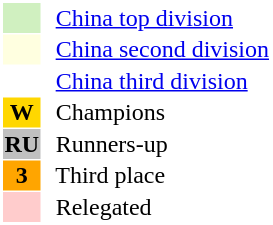<table style="border: 1px solid #ffffff; background-color: #ffffff" cellspacing="1" cellpadding="1">
<tr>
<td bgcolor="#D0F0C0" width="20"></td>
<td bgcolor="#ffffff" align="left">  <a href='#'>China top division</a></td>
</tr>
<tr>
<td bgcolor="#FFFFE0" width="20"></td>
<td bgcolor="#ffffff" align="left">  <a href='#'>China second division</a></td>
</tr>
<tr>
<th bgcolor="#ffffff" width="20"></th>
<td bgcolor="#ffffff" align="left">  <a href='#'>China third division</a></td>
</tr>
<tr>
<th bgcolor="#FFD700" width="20">W</th>
<td bgcolor="#ffffff" align="left">  Champions</td>
</tr>
<tr>
<th bgcolor="#C0C0C0" width="20">RU</th>
<td bgcolor="#ffffff" align="left">  Runners-up</td>
</tr>
<tr>
<th bgcolor="#FFA500" width="20">3</th>
<td bgcolor="#ffffff" align="left">  Third place</td>
</tr>
<tr>
<th bgcolor="#ffcccc" width="20"></th>
<td bgcolor="#ffffff" align="left">  Relegated</td>
</tr>
</table>
